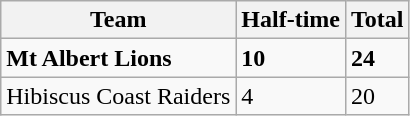<table class="wikitable">
<tr>
<th>Team</th>
<th>Half-time</th>
<th>Total</th>
</tr>
<tr>
<td><strong>Mt Albert Lions</strong></td>
<td><strong>10</strong></td>
<td><strong>24</strong></td>
</tr>
<tr>
<td>Hibiscus Coast Raiders</td>
<td>4</td>
<td>20</td>
</tr>
</table>
